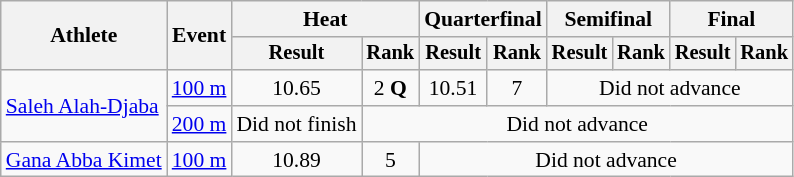<table class=wikitable style="font-size:90%">
<tr>
<th rowspan="2">Athlete</th>
<th rowspan="2">Event</th>
<th colspan="2">Heat</th>
<th colspan="2">Quarterfinal</th>
<th colspan="2">Semifinal</th>
<th colspan="2">Final</th>
</tr>
<tr style="font-size:95%">
<th>Result</th>
<th>Rank</th>
<th>Result</th>
<th>Rank</th>
<th>Result</th>
<th>Rank</th>
<th>Result</th>
<th>Rank</th>
</tr>
<tr align=center>
<td align=left rowspan=2><a href='#'>Saleh Alah-Djaba</a></td>
<td align=left><a href='#'>100 m</a></td>
<td>10.65</td>
<td>2 <strong>Q</strong></td>
<td>10.51</td>
<td>7</td>
<td colspan=4>Did not advance</td>
</tr>
<tr align=center>
<td align=left><a href='#'>200 m</a></td>
<td>Did not finish</td>
<td colspan=7>Did not advance</td>
</tr>
<tr align=center>
<td align=left rowspan=2><a href='#'>Gana Abba Kimet</a></td>
<td align=left><a href='#'>100 m</a></td>
<td>10.89</td>
<td>5</td>
<td colspan=6>Did not advance</td>
</tr>
</table>
